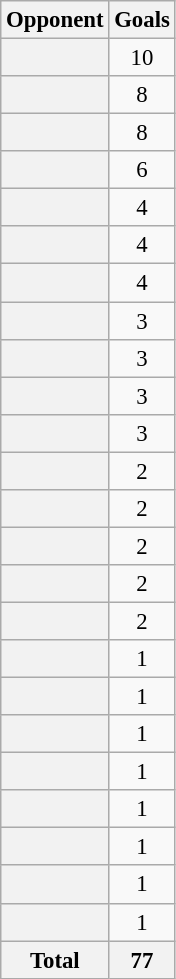<table class="wikitable plainrowheaders sortable" style="text-align:center; font-size:95%;">
<tr>
<th scope="col">Opponent</th>
<th scope="col">Goals</th>
</tr>
<tr>
<th scope=row></th>
<td>10</td>
</tr>
<tr>
<th scope=row></th>
<td>8</td>
</tr>
<tr>
<th scope=row></th>
<td>8</td>
</tr>
<tr>
<th scope=row></th>
<td>6</td>
</tr>
<tr>
<th scope=row></th>
<td>4</td>
</tr>
<tr>
<th scope=row></th>
<td>4</td>
</tr>
<tr>
<th scope=row></th>
<td>4</td>
</tr>
<tr>
<th scope=row></th>
<td>3</td>
</tr>
<tr>
<th scope=row></th>
<td>3</td>
</tr>
<tr>
<th scope=row></th>
<td>3</td>
</tr>
<tr>
<th scope=row></th>
<td>3</td>
</tr>
<tr>
<th scope=row></th>
<td>2</td>
</tr>
<tr>
<th scope=row></th>
<td>2</td>
</tr>
<tr>
<th scope=row></th>
<td>2</td>
</tr>
<tr>
<th scope=row></th>
<td>2</td>
</tr>
<tr>
<th scope=row></th>
<td>2</td>
</tr>
<tr>
<th scope=row></th>
<td>1</td>
</tr>
<tr>
<th scope=row></th>
<td>1</td>
</tr>
<tr>
<th scope=row></th>
<td>1</td>
</tr>
<tr>
<th scope=row></th>
<td>1</td>
</tr>
<tr>
<th scope=row></th>
<td>1</td>
</tr>
<tr>
<th scope=row></th>
<td>1</td>
</tr>
<tr>
<th scope=row></th>
<td>1</td>
</tr>
<tr>
<th scope=row></th>
<td>1</td>
</tr>
<tr>
<th>Total</th>
<th>77</th>
</tr>
</table>
